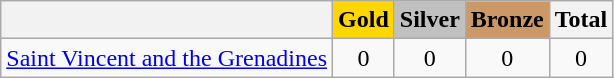<table class="wikitable">
<tr>
<th></th>
<th style="background-color:gold">Gold</th>
<th style="background-color:silver">Silver</th>
<th style="background-color:#CC9966">Bronze</th>
<th>Total</th>
</tr>
<tr align="center">
<td> <a href='#'>Saint Vincent and the Grenadines</a></td>
<td>0</td>
<td>0</td>
<td>0</td>
<td>0</td>
</tr>
</table>
